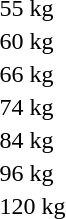<table>
<tr>
<td rowspan=2>55 kg</td>
<td rowspan=2></td>
<td rowspan=2></td>
<td></td>
</tr>
<tr>
<td></td>
</tr>
<tr>
<td rowspan=2>60 kg</td>
<td rowspan=2></td>
<td rowspan=2></td>
<td></td>
</tr>
<tr>
<td></td>
</tr>
<tr>
<td rowspan=2>66 kg</td>
<td rowspan=2></td>
<td rowspan=2></td>
<td></td>
</tr>
<tr>
<td></td>
</tr>
<tr>
<td rowspan=2>74 kg</td>
<td rowspan=2></td>
<td rowspan=2></td>
<td></td>
</tr>
<tr>
<td></td>
</tr>
<tr>
<td rowspan=2>84 kg</td>
<td rowspan=2></td>
<td rowspan=2></td>
<td></td>
</tr>
<tr>
<td></td>
</tr>
<tr>
<td rowspan=2>96 kg</td>
<td rowspan=2></td>
<td rowspan=2></td>
<td></td>
</tr>
<tr>
<td></td>
</tr>
<tr>
<td rowspan=2>120 kg</td>
<td rowspan=2></td>
<td rowspan=2></td>
<td></td>
</tr>
<tr>
<td></td>
</tr>
</table>
